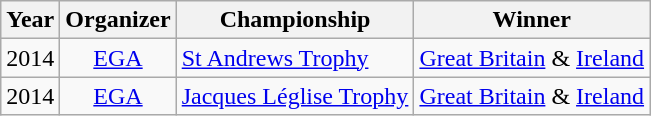<table class="sortable wikitable">
<tr>
<th>Year</th>
<th>Organizer</th>
<th>Championship</th>
<th>Winner</th>
</tr>
<tr>
<td>2014</td>
<td align=center><a href='#'>EGA</a></td>
<td><a href='#'>St Andrews Trophy</a></td>
<td> <a href='#'>Great Britain</a> &  <a href='#'>Ireland</a></td>
</tr>
<tr>
<td>2014</td>
<td align=center><a href='#'>EGA</a></td>
<td><a href='#'>Jacques Léglise Trophy</a></td>
<td> <a href='#'>Great Britain</a> &  <a href='#'>Ireland</a></td>
</tr>
</table>
